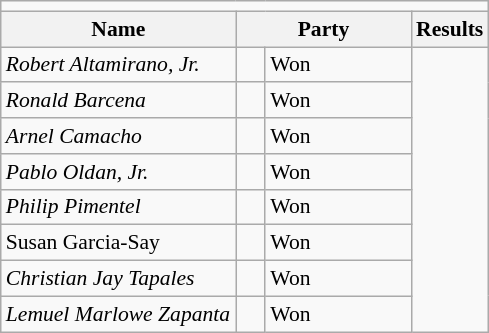<table class=wikitable style="font-size:90%">
<tr>
<td colspan=4 bgcolor=></td>
</tr>
<tr>
<th width=150px>Name</th>
<th colspan=2 width=110px>Party</th>
<th><strong>Results</strong></th>
</tr>
<tr>
<td><em>Robert Altamirano, Jr.</em></td>
<td></td>
<td>Won</td>
</tr>
<tr>
<td><em>Ronald Barcena</em></td>
<td></td>
<td>Won</td>
</tr>
<tr>
<td><em>Arnel Camacho</em></td>
<td></td>
<td>Won</td>
</tr>
<tr>
<td><em>Pablo Oldan, Jr.</em></td>
<td></td>
<td>Won</td>
</tr>
<tr>
<td><em>Philip Pimentel</em></td>
<td></td>
<td>Won</td>
</tr>
<tr>
<td>Susan Garcia-Say</td>
<td></td>
<td>Won</td>
</tr>
<tr>
<td><em>Christian Jay Tapales</em></td>
<td></td>
<td>Won</td>
</tr>
<tr>
<td><em>Lemuel Marlowe Zapanta</em></td>
<td></td>
<td>Won</td>
</tr>
</table>
